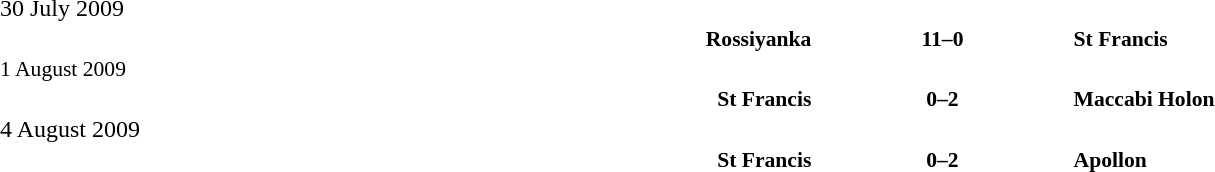<table width=100% cellspacing=1>
<tr>
<th></th>
<th></th>
<th></th>
</tr>
<tr>
<td>30 July 2009</td>
</tr>
<tr style=font-size:90%>
<td align=right><strong>Rossiyanka</strong></td>
<td align=center><strong>11–0</strong></td>
<td><strong>St Francis</strong></td>
</tr>
<tr style=font-size:90%>
<td>1 August 2009</td>
</tr>
<tr style=font-size:90%>
<td align=right><strong>St Francis</strong></td>
<td align=center><strong>0–2</strong></td>
<td><strong>Maccabi Holon</strong></td>
</tr>
<tr>
<td>4 August 2009</td>
</tr>
<tr style=font-size:90%>
<td align=right><strong>St Francis</strong></td>
<td align=center><strong>0–2</strong></td>
<td><strong>Apollon</strong></td>
</tr>
<tr>
</tr>
</table>
